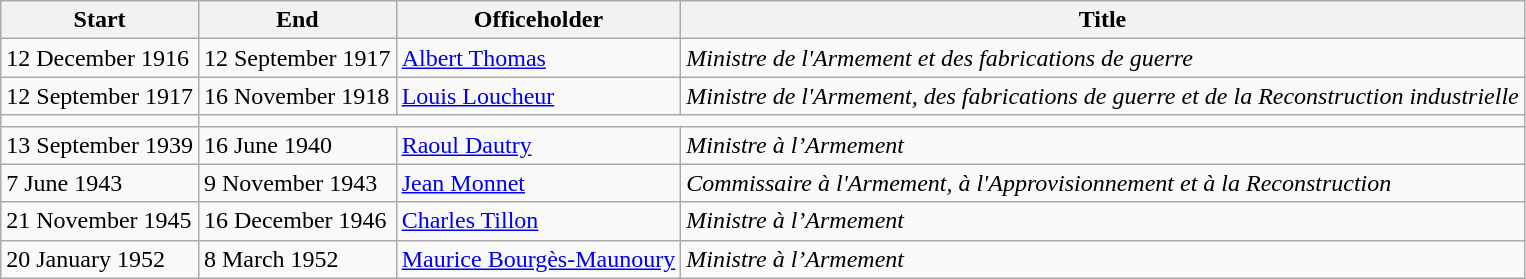<table class=wikitable>
<tr>
<th>Start</th>
<th>End</th>
<th>Officeholder</th>
<th>Title</th>
</tr>
<tr>
<td>12 December 1916</td>
<td>12 September 1917</td>
<td><a href='#'>Albert Thomas</a></td>
<td><em>Ministre de l'Armement et des fabrications de guerre</em></td>
</tr>
<tr>
<td>12 September 1917</td>
<td>16 November 1918</td>
<td><a href='#'>Louis Loucheur</a></td>
<td><em>Ministre de l'Armement, des fabrications de guerre et de la Reconstruction industrielle</em></td>
</tr>
<tr>
<td></td>
</tr>
<tr>
<td>13 September 1939</td>
<td>16 June 1940</td>
<td><a href='#'>Raoul Dautry</a></td>
<td><em>Ministre à l’Armement</em></td>
</tr>
<tr>
<td>7 June 1943</td>
<td>9 November 1943</td>
<td><a href='#'>Jean Monnet</a></td>
<td><em>Commissaire à l'Armement, à l'Approvisionnement et à la Reconstruction</em></td>
</tr>
<tr>
<td>21 November 1945</td>
<td>16 December 1946</td>
<td><a href='#'>Charles Tillon</a></td>
<td><em>Ministre à l’Armement</em></td>
</tr>
<tr>
<td>20 January 1952</td>
<td>8 March 1952</td>
<td><a href='#'>Maurice Bourgès-Maunoury</a></td>
<td><em>Ministre à l’Armement</em></td>
</tr>
</table>
